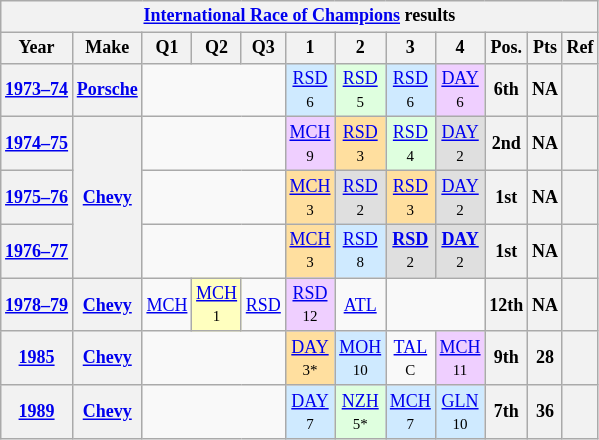<table class="wikitable" style="text-align:center; font-size:75%">
<tr>
<th colspan=12><a href='#'>International Race of Champions</a> results</th>
</tr>
<tr>
<th>Year</th>
<th>Make</th>
<th>Q1</th>
<th>Q2</th>
<th>Q3</th>
<th>1</th>
<th>2</th>
<th>3</th>
<th>4</th>
<th>Pos.</th>
<th>Pts</th>
<th>Ref</th>
</tr>
<tr>
<th><a href='#'>1973–74</a></th>
<th><a href='#'>Porsche</a></th>
<td colspan=3></td>
<td style="background:#CFEAFF;"><a href='#'>RSD</a><br><small>6</small></td>
<td style="background:#DFFFDF;"><a href='#'>RSD</a><br><small>5</small></td>
<td style="background:#CFEAFF;"><a href='#'>RSD</a><br><small>6</small></td>
<td style="background:#EFCFFF;"><a href='#'>DAY</a><br><small>6</small></td>
<th>6th</th>
<th>NA</th>
<th></th>
</tr>
<tr>
<th><a href='#'>1974–75</a></th>
<th rowspan=3><a href='#'>Chevy</a></th>
<td colspan=3></td>
<td style="background:#EFCFFF;"><a href='#'>MCH</a><br><small>9</small></td>
<td style="background:#FFDF9F;"><a href='#'>RSD</a><br><small>3</small></td>
<td style="background:#DFFFDF;"><a href='#'>RSD</a><br><small>4</small></td>
<td style="background:#DFDFDF;"><a href='#'>DAY</a><br><small>2</small></td>
<th>2nd</th>
<th>NA</th>
<th></th>
</tr>
<tr>
<th><a href='#'>1975–76</a></th>
<td colspan=3></td>
<td style="background:#FFDF9F;"><a href='#'>MCH</a><br><small>3</small></td>
<td style="background:#DFDFDF;"><a href='#'>RSD</a><br><small>2</small></td>
<td style="background:#FFDF9F;"><a href='#'>RSD</a><br><small>3</small></td>
<td style="background:#DFDFDF;"><a href='#'>DAY</a><br><small>2</small></td>
<th>1st</th>
<th>NA</th>
<th></th>
</tr>
<tr>
<th><a href='#'>1976–77</a></th>
<td colspan=3></td>
<td style="background:#FFDF9F;"><a href='#'>MCH</a><br><small>3</small></td>
<td style="background:#CFEAFF;"><a href='#'>RSD</a><br><small>8</small></td>
<td style="background:#DFDFDF;"><strong><a href='#'>RSD</a></strong><br><small>2</small></td>
<td style="background:#DFDFDF;"><strong><a href='#'>DAY</a></strong><br><small>2</small></td>
<th>1st</th>
<th>NA</th>
<th></th>
</tr>
<tr>
<th><a href='#'>1978–79</a></th>
<th><a href='#'>Chevy</a></th>
<td><a href='#'>MCH</a></td>
<td style="background:#FFFFBF;"><a href='#'>MCH</a><br><small>1</small></td>
<td><a href='#'>RSD</a></td>
<td style="background:#EFCFFF;"><a href='#'>RSD</a><br><small>12</small></td>
<td><a href='#'>ATL</a></td>
<td colspan=2></td>
<th>12th</th>
<th>NA</th>
<th></th>
</tr>
<tr>
<th><a href='#'>1985</a></th>
<th><a href='#'>Chevy</a></th>
<td colspan=3></td>
<td style="background:#FFDF9F;"><a href='#'>DAY</a><br><small>3*</small></td>
<td style="background:#CFEAFF;"><a href='#'>MOH</a><br><small>10</small></td>
<td><a href='#'>TAL</a><br><small>C</small></td>
<td style="background:#EFCFFF;"><a href='#'>MCH</a><br><small>11</small></td>
<th>9th</th>
<th>28</th>
<th></th>
</tr>
<tr>
<th><a href='#'>1989</a></th>
<th><a href='#'>Chevy</a></th>
<td colspan=3></td>
<td style="background:#CFEAFF;"><a href='#'>DAY</a><br><small>7</small></td>
<td style="background:#DFFFDF;"><a href='#'>NZH</a><br><small>5*</small></td>
<td style="background:#CFEAFF;"><a href='#'>MCH</a><br><small>7</small></td>
<td style="background:#CFEAFF;"><a href='#'>GLN</a><br><small>10</small></td>
<th>7th</th>
<th>36</th>
<th></th>
</tr>
</table>
